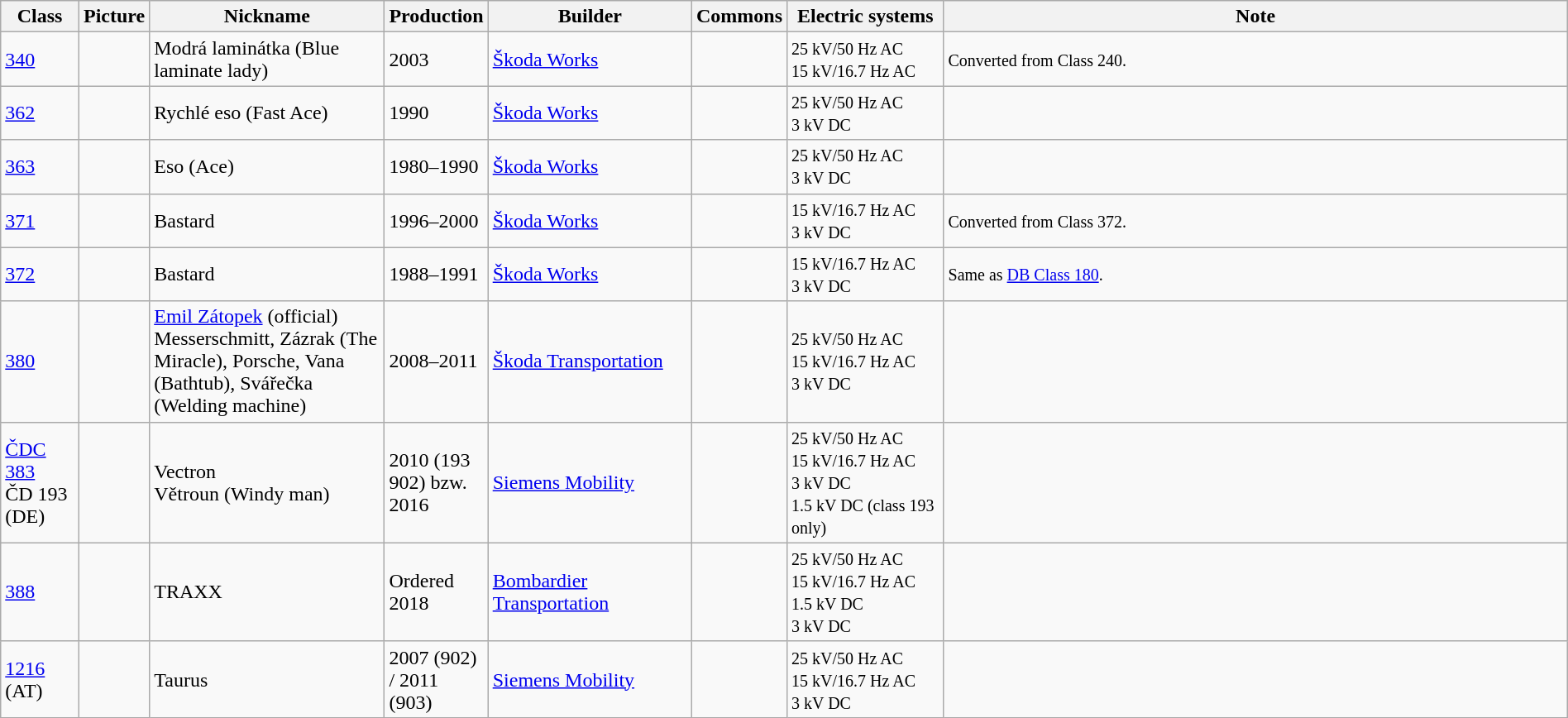<table class="wikitable" border="1" width="100%">
<tr>
<th width="5%">Class</th>
<th width="1%">Picture</th>
<th width="15%">Nickname</th>
<th width="6%">Production</th>
<th width="13%">Builder</th>
<th width="1%">Commons</th>
<th width="10%">Electric systems</th>
<th>Note</th>
</tr>
<tr>
<td><a href='#'>340</a></td>
<td></td>
<td>Modrá laminátka (Blue laminate lady)</td>
<td>2003</td>
<td><a href='#'>Škoda Works</a></td>
<td></td>
<td><small>25 kV/50 Hz AC<br>15 kV/16.7 Hz AC</small></td>
<td><small>Converted from Class 240.</small></td>
</tr>
<tr>
<td><a href='#'>362</a></td>
<td></td>
<td>Rychlé eso (Fast Ace)</td>
<td>1990</td>
<td><a href='#'>Škoda Works</a></td>
<td></td>
<td><small>25 kV/50 Hz AC<br>3 kV DC</small></td>
<td></td>
</tr>
<tr>
<td><a href='#'>363</a></td>
<td></td>
<td>Eso (Ace)</td>
<td>1980–1990</td>
<td><a href='#'>Škoda Works</a></td>
<td></td>
<td><small>25 kV/50 Hz AC<br>3 kV DC</small></td>
<td></td>
</tr>
<tr>
<td><a href='#'>371</a></td>
<td></td>
<td>Bastard</td>
<td>1996–2000</td>
<td><a href='#'>Škoda Works</a></td>
<td></td>
<td><small>15 kV/16.7 Hz AC<br>3 kV DC</small></td>
<td><small>Converted from Class 372.</small></td>
</tr>
<tr>
<td><a href='#'>372</a></td>
<td></td>
<td>Bastard</td>
<td>1988–1991</td>
<td><a href='#'>Škoda Works</a></td>
<td></td>
<td><small>15 kV/16.7 Hz AC<br>3 kV DC</small></td>
<td><small>Same as <a href='#'>DB Class 180</a>.</small></td>
</tr>
<tr>
<td><a href='#'>380</a></td>
<td></td>
<td><a href='#'>Emil Zátopek</a> (official)<br>Messerschmitt, Zázrak (The Miracle), Porsche, Vana (Bathtub), Svářečka (Welding machine)</td>
<td>2008–2011</td>
<td><a href='#'>Škoda Transportation</a></td>
<td></td>
<td><small>25 kV/50 Hz AC<br>15 kV/16.7 Hz AC<br>3 kV DC</small></td>
<td></td>
</tr>
<tr>
<td><a href='#'>ČDC 383</a> <br> ČD 193 (DE)</td>
<td></td>
<td>Vectron<br>Větroun (Windy man)</td>
<td>2010 (193 902) bzw. 2016</td>
<td><a href='#'>Siemens Mobility</a></td>
<td></td>
<td><small>25 kV/50 Hz AC<br>15 kV/16.7 Hz AC<br>3 kV DC<br> 1.5 kV DC (class 193 only)</small></td>
<td></td>
</tr>
<tr>
<td><a href='#'>388</a></td>
<td></td>
<td>TRAXX</td>
<td>Ordered 2018</td>
<td><a href='#'>Bombardier Transportation</a></td>
<td></td>
<td><small>25 kV/50 Hz AC<br>15 kV/16.7 Hz AC<br>1.5 kV DC<br>3 kV DC</small></td>
<td></td>
</tr>
<tr>
<td><a href='#'>1216</a> (AT)</td>
<td></td>
<td>Taurus</td>
<td>2007 (902) / 2011 (903)</td>
<td><a href='#'>Siemens Mobility</a></td>
<td></td>
<td><small>25 kV/50 Hz AC<br>15 kV/16.7 Hz AC<br>3 kV DC</small></td>
<td></td>
</tr>
</table>
